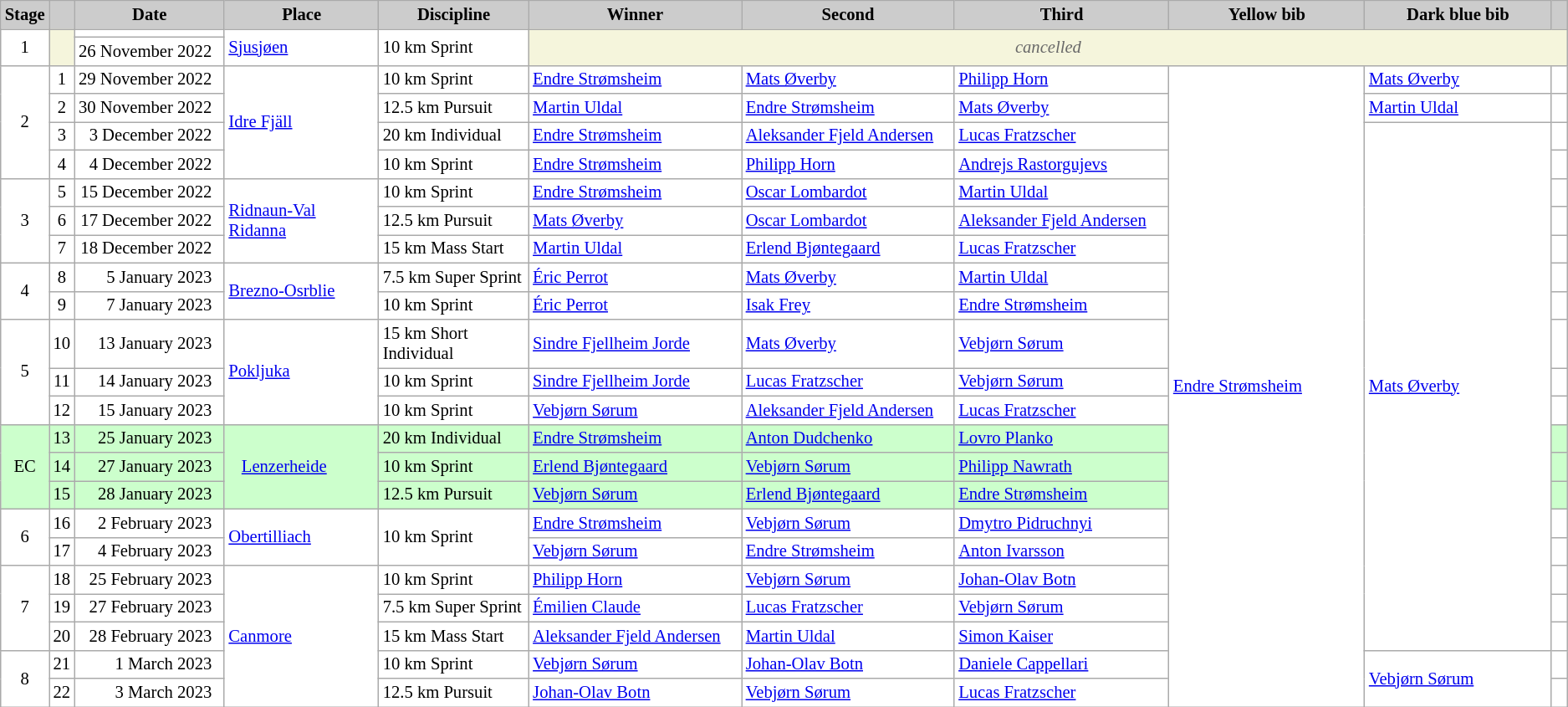<table class="wikitable plainrowheaders" style="background:#fff; font-size:86%; line-height:16px; border:grey solid 1px; border-collapse:collapse;">
<tr>
<th scope="col" style="background:#ccc; width=30 px;">Stage</th>
<th scope="col" style="background:#ccc; width=45 px;"></th>
<th scope="col" style="background:#ccc; width:140px;">Date</th>
<th scope="col" style="background:#ccc; width:140px;">Place</th>
<th scope="col" style="background:#ccc; width:140px;">Discipline</th>
<th scope="col" style="background:#ccc; width:210px;">Winner</th>
<th scope="col" style="background:#ccc; width:210px;">Second</th>
<th scope="col" style="background:#ccc; width:210px;">Third</th>
<th scope="col" style="background:#ccc; width:190px;">Yellow bib <br> </th>
<th scope="col" style="background:#ccc; width:190px;">Dark blue bib  <br> </th>
<th scope="col" style="background:#ccc; width:10px;"></th>
</tr>
<tr>
<td rowspan=2 align="center">1</td>
<td rowspan=2 bgcolor="F5F5DC"></td>
<td align="right"></td>
<td rowspan=2> <a href='#'>Sjusjøen</a></td>
<td rowspan=2>10 km Sprint</td>
<td colspan=6 rowspan=2 align=center bgcolor="F5F5DC" style=color:#696969><em>cancelled</em></td>
</tr>
<tr>
<td align="right">26 November 2022  </td>
</tr>
<tr>
<td rowspan=4 align="center">2</td>
<td align="center">1</td>
<td align="right">29 November 2022  </td>
<td rowspan=4> <a href='#'>Idre Fjäll</a></td>
<td>10 km Sprint</td>
<td> <a href='#'>Endre Strømsheim</a></td>
<td> <a href='#'>Mats Øverby</a></td>
<td> <a href='#'>Philipp Horn</a></td>
<td rowspan=22> <a href='#'>Endre Strømsheim</a></td>
<td> <a href='#'>Mats Øverby</a></td>
<td></td>
</tr>
<tr>
<td align="center">2</td>
<td align="right">30 November 2022  </td>
<td>12.5 km Pursuit</td>
<td> <a href='#'>Martin Uldal</a></td>
<td> <a href='#'>Endre Strømsheim</a></td>
<td> <a href='#'>Mats Øverby</a></td>
<td> <a href='#'>Martin Uldal</a></td>
<td></td>
</tr>
<tr>
<td align="center">3</td>
<td align="right">3 December 2022  </td>
<td>20 km Individual</td>
<td> <a href='#'>Endre Strømsheim</a></td>
<td> <a href='#'>Aleksander Fjeld Andersen</a></td>
<td> <a href='#'>Lucas Fratzscher</a></td>
<td rowspan=18> <a href='#'>Mats Øverby</a></td>
<td></td>
</tr>
<tr>
<td align="center">4</td>
<td align="right">4 December 2022  </td>
<td>10 km Sprint</td>
<td> <a href='#'>Endre Strømsheim</a></td>
<td> <a href='#'>Philipp Horn</a></td>
<td> <a href='#'>Andrejs Rastorgujevs</a></td>
<td></td>
</tr>
<tr>
<td rowspan=3 align="center">3</td>
<td align="center">5</td>
<td align="right">15 December 2022  </td>
<td rowspan=3> <a href='#'>Ridnaun-Val Ridanna</a></td>
<td>10 km Sprint</td>
<td> <a href='#'>Endre Strømsheim</a></td>
<td> <a href='#'>Oscar Lombardot</a></td>
<td> <a href='#'>Martin Uldal</a></td>
<td></td>
</tr>
<tr>
<td align="center">6</td>
<td align="right">17 December 2022  </td>
<td>12.5 km Pursuit</td>
<td> <a href='#'>Mats Øverby</a></td>
<td> <a href='#'>Oscar Lombardot</a></td>
<td> <a href='#'>Aleksander Fjeld Andersen</a></td>
<td></td>
</tr>
<tr>
<td align="center">7</td>
<td align="right">18 December 2022  </td>
<td>15 km Mass Start</td>
<td> <a href='#'>Martin Uldal</a></td>
<td> <a href='#'>Erlend Bjøntegaard</a></td>
<td> <a href='#'>Lucas Fratzscher</a></td>
<td></td>
</tr>
<tr>
<td rowspan=2 align="center">4</td>
<td align="center">8</td>
<td align="right">5 January 2023  </td>
<td rowspan=2> <a href='#'>Brezno-Osrblie</a></td>
<td>7.5 km Super Sprint</td>
<td> <a href='#'>Éric Perrot</a></td>
<td> <a href='#'>Mats Øverby</a></td>
<td> <a href='#'>Martin Uldal</a></td>
<td></td>
</tr>
<tr>
<td align="center">9</td>
<td align="right">7 January 2023  </td>
<td>10 km Sprint</td>
<td> <a href='#'>Éric Perrot</a></td>
<td> <a href='#'>Isak Frey</a></td>
<td> <a href='#'>Endre Strømsheim</a></td>
<td></td>
</tr>
<tr>
<td rowspan=3 align="center">5</td>
<td align="center">10</td>
<td align="right">13 January 2023  </td>
<td rowspan=3> <a href='#'>Pokljuka</a></td>
<td>15 km Short Individual</td>
<td> <a href='#'>Sindre Fjellheim Jorde</a></td>
<td> <a href='#'>Mats Øverby</a></td>
<td> <a href='#'>Vebjørn Sørum</a></td>
<td></td>
</tr>
<tr>
<td align="center">11</td>
<td align="right">14 January 2023  </td>
<td>10 km Sprint</td>
<td> <a href='#'>Sindre Fjellheim Jorde</a></td>
<td> <a href='#'>Lucas Fratzscher</a></td>
<td> <a href='#'>Vebjørn Sørum</a></td>
<td></td>
</tr>
<tr>
<td align="center">12</td>
<td align="right">15 January 2023  </td>
<td>10 km Sprint</td>
<td> <a href='#'>Vebjørn Sørum</a></td>
<td> <a href='#'>Aleksander Fjeld Andersen</a></td>
<td> <a href='#'>Lucas Fratzscher</a></td>
<td></td>
</tr>
<tr style="background:#CCFFCC">
<td rowspan=3 align="center">EC</td>
<td align="center">13</td>
<td align="right">25 January 2023  </td>
<td rowspan=3>   <a href='#'>Lenzerheide</a></td>
<td>20 km Individual</td>
<td> <a href='#'>Endre Strømsheim</a></td>
<td> <a href='#'>Anton Dudchenko</a></td>
<td> <a href='#'>Lovro Planko</a></td>
<td></td>
</tr>
<tr style="background:#CCFFCC">
<td align="center">14</td>
<td align="right">27 January 2023  </td>
<td>10 km Sprint</td>
<td> <a href='#'>Erlend Bjøntegaard</a></td>
<td> <a href='#'>Vebjørn Sørum</a></td>
<td> <a href='#'>Philipp Nawrath</a></td>
<td></td>
</tr>
<tr style="background:#CCFFCC">
<td align="center">15</td>
<td align="right">28 January 2023  </td>
<td>12.5 km Pursuit</td>
<td> <a href='#'>Vebjørn Sørum</a></td>
<td> <a href='#'>Erlend Bjøntegaard</a></td>
<td> <a href='#'>Endre Strømsheim</a></td>
<td></td>
</tr>
<tr>
<td rowspan=2 align="center">6</td>
<td align="center">16</td>
<td align="right">2 February 2023  </td>
<td rowspan=2> <a href='#'>Obertilliach</a></td>
<td rowspan=2>10 km Sprint</td>
<td> <a href='#'>Endre Strømsheim</a></td>
<td> <a href='#'>Vebjørn Sørum</a></td>
<td> <a href='#'>Dmytro Pidruchnyi</a></td>
<td></td>
</tr>
<tr>
<td align="center">17</td>
<td align="right">4 February 2023  </td>
<td> <a href='#'>Vebjørn Sørum</a></td>
<td> <a href='#'>Endre Strømsheim</a></td>
<td> <a href='#'>Anton Ivarsson</a></td>
<td></td>
</tr>
<tr>
<td rowspan=3 align="center">7</td>
<td align="center">18</td>
<td align="right">25 February 2023  </td>
<td rowspan=5> <a href='#'>Canmore</a></td>
<td>10 km Sprint</td>
<td> <a href='#'>Philipp Horn</a></td>
<td> <a href='#'>Vebjørn Sørum</a></td>
<td> <a href='#'>Johan-Olav Botn</a></td>
<td></td>
</tr>
<tr>
<td align="center">19</td>
<td align="right">27 February 2023  </td>
<td>7.5 km Super Sprint</td>
<td> <a href='#'>Émilien Claude</a></td>
<td> <a href='#'>Lucas Fratzscher</a></td>
<td> <a href='#'>Vebjørn Sørum</a></td>
<td></td>
</tr>
<tr>
<td align="center">20</td>
<td align="right">28 February 2023  </td>
<td>15 km Mass Start</td>
<td> <a href='#'>Aleksander Fjeld Andersen</a></td>
<td> <a href='#'>Martin Uldal</a></td>
<td> <a href='#'>Simon Kaiser</a></td>
<td></td>
</tr>
<tr>
<td rowspan=2 align="center">8</td>
<td align="center">21</td>
<td align="right">1 March 2023  </td>
<td>10 km Sprint</td>
<td> <a href='#'>Vebjørn Sørum</a></td>
<td> <a href='#'>Johan-Olav Botn</a></td>
<td> <a href='#'>Daniele Cappellari</a></td>
<td rowspan=2> <a href='#'>Vebjørn Sørum</a></td>
<td></td>
</tr>
<tr>
<td align="center">22</td>
<td align="right">3 March 2023  </td>
<td>12.5 km Pursuit</td>
<td> <a href='#'>Johan-Olav Botn</a></td>
<td> <a href='#'>Vebjørn Sørum</a></td>
<td> <a href='#'>Lucas Fratzscher</a></td>
<td></td>
</tr>
</table>
